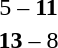<table style="text-align:center">
<tr>
<th width=200></th>
<th width=100></th>
<th width=200></th>
</tr>
<tr>
<td align=right></td>
<td>5 – <strong>11</strong></td>
<td align=left><strong></strong></td>
</tr>
<tr>
<td align=right><strong></strong></td>
<td><strong>13</strong> – 8</td>
<td align=left></td>
</tr>
</table>
